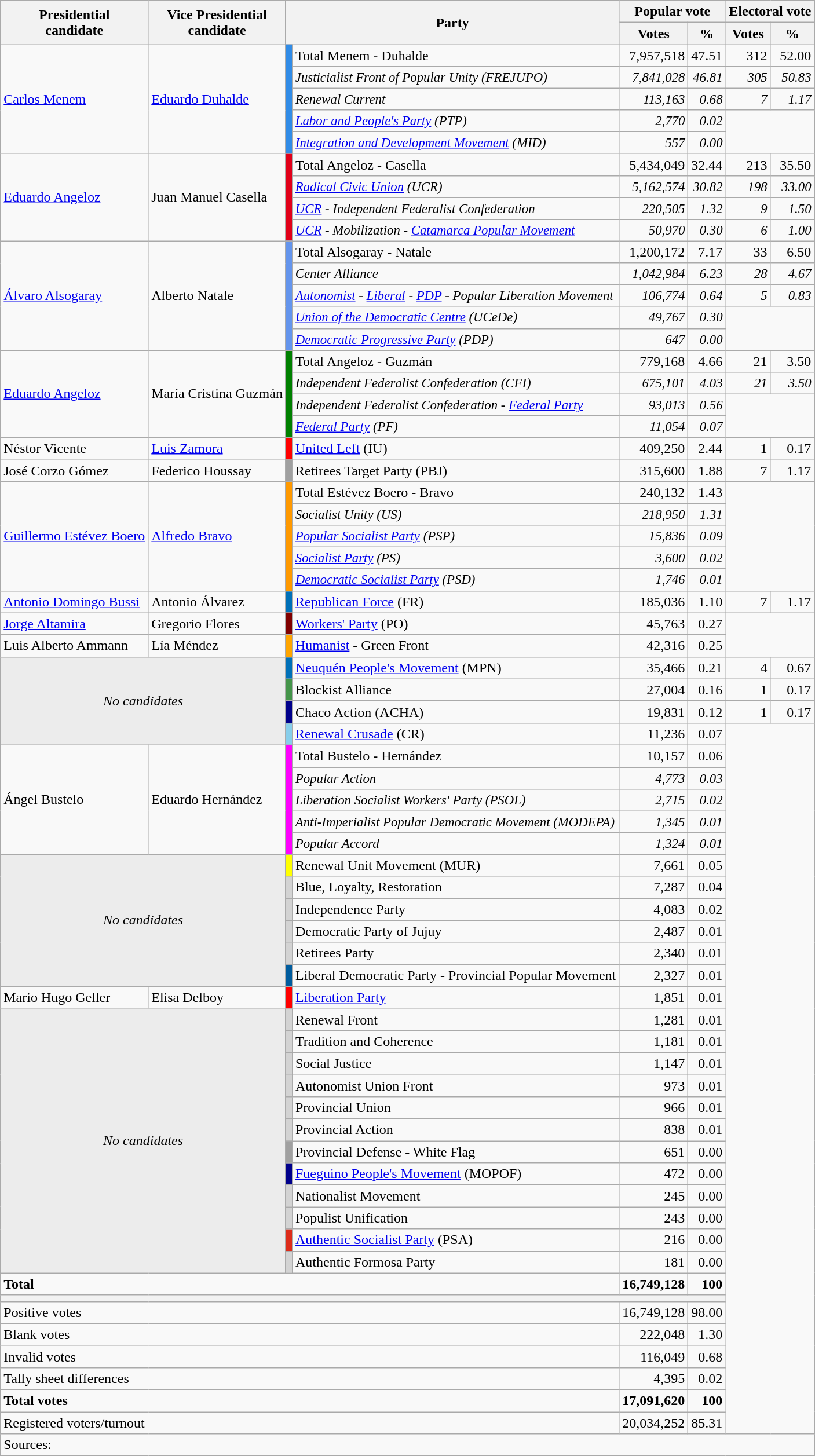<table class="wikitable" style="text-align:right;">
<tr>
<th rowspan=2>Presidential<br>candidate</th>
<th rowspan=2>Vice Presidential<br>candidate</th>
<th rowspan=2 colspan=2>Party</th>
<th colspan=2>Popular vote</th>
<th colspan=2>Electoral vote</th>
</tr>
<tr>
<th>Votes</th>
<th>%</th>
<th>Votes</th>
<th>%</th>
</tr>
<tr>
<td align=left rowspan=5><a href='#'>Carlos Menem</a></td>
<td align=left rowspan=5><a href='#'>Eduardo Duhalde</a></td>
<td bgcolor=#318CE7 rowspan=5></td>
<td align=left>Total Menem - Duhalde</td>
<td>7,957,518</td>
<td>47.51</td>
<td>312</td>
<td>52.00</td>
</tr>
<tr style="font-size: 95%; font-style: italic">
<td align=left><span>Justicialist Front of Popular Unity (FREJUPO)</span></td>
<td>7,841,028</td>
<td>46.81</td>
<td>305</td>
<td>50.83</td>
</tr>
<tr style="font-size: 95%; font-style: italic">
<td align=left><span>Renewal Current</span></td>
<td>113,163</td>
<td>0.68</td>
<td>7</td>
<td>1.17</td>
</tr>
<tr style="font-size: 95%; font-style: italic">
<td align=left><span><a href='#'>Labor and People's Party</a> (PTP)</span></td>
<td>2,770</td>
<td>0.02</td>
<td rowspan=2 colspan=2></td>
</tr>
<tr style="font-size: 95%; font-style: italic">
<td align=left><span><a href='#'>Integration and Development Movement</a> (MID)</span></td>
<td>557</td>
<td>0.00</td>
</tr>
<tr>
<td align=left rowspan=4><a href='#'>Eduardo Angeloz</a></td>
<td align=left rowspan=4>Juan Manuel Casella</td>
<td bgcolor=#E10019 rowspan=4></td>
<td align=left>Total Angeloz - Casella</td>
<td>5,434,049</td>
<td>32.44</td>
<td>213</td>
<td>35.50</td>
</tr>
<tr style="font-size: 95%; font-style: italic">
<td align=left><span><a href='#'>Radical Civic Union</a> (UCR)</span></td>
<td>5,162,574</td>
<td>30.82</td>
<td>198</td>
<td>33.00</td>
</tr>
<tr style="font-size: 95%; font-style: italic">
<td align=left><span><a href='#'>UCR</a> - Independent Federalist Confederation</span></td>
<td>220,505</td>
<td>1.32</td>
<td>9</td>
<td>1.50</td>
</tr>
<tr style="font-size: 95%; font-style: italic">
<td align=left><span><a href='#'>UCR</a> - Mobilization - <a href='#'>Catamarca Popular Movement</a></span></td>
<td>50,970</td>
<td>0.30</td>
<td>6</td>
<td>1.00</td>
</tr>
<tr>
<td align=left rowspan=5><a href='#'>Álvaro Alsogaray</a></td>
<td align=left rowspan=5>Alberto Natale</td>
<td bgcolor=#6495ED rowspan=5></td>
<td align=left>Total Alsogaray - Natale</td>
<td>1,200,172</td>
<td>7.17</td>
<td>33</td>
<td>6.50</td>
</tr>
<tr style="font-size: 95%; font-style: italic">
<td align=left><span>Center Alliance</span></td>
<td>1,042,984</td>
<td>6.23</td>
<td>28</td>
<td>4.67</td>
</tr>
<tr style="font-size: 95%; font-style: italic">
<td align=left><span><a href='#'>Autonomist</a> - <a href='#'>Liberal</a> - <a href='#'>PDP</a> - Popular Liberation Movement</span></td>
<td>106,774</td>
<td>0.64</td>
<td>5</td>
<td>0.83</td>
</tr>
<tr style="font-size: 95%; font-style: italic">
<td align=left><span><a href='#'>Union of the Democratic Centre</a> (UCeDe)</span></td>
<td>49,767</td>
<td>0.30</td>
<td rowspan=2 colspan=2></td>
</tr>
<tr style="font-size: 95%; font-style: italic">
<td align=left><span><a href='#'>Democratic Progressive Party</a> (PDP)</span></td>
<td>647</td>
<td>0.00</td>
</tr>
<tr>
<td align=left rowspan=4><a href='#'>Eduardo Angeloz</a></td>
<td align=left rowspan=4>María Cristina Guzmán</td>
<td bgcolor=#008000 rowspan=4></td>
<td align=left>Total Angeloz - Guzmán</td>
<td>779,168</td>
<td>4.66</td>
<td>21</td>
<td>3.50</td>
</tr>
<tr style="font-size: 95%; font-style: italic">
<td align=left><span>Independent Federalist Confederation (CFI)</span></td>
<td>675,101</td>
<td>4.03</td>
<td>21</td>
<td>3.50</td>
</tr>
<tr style="font-size: 95%; font-style: italic">
<td align=left><span>Independent Federalist Confederation - <a href='#'>Federal Party</a></span></td>
<td>93,013</td>
<td>0.56</td>
<td rowspan=2 colspan=2></td>
</tr>
<tr style="font-size: 95%; font-style: italic">
<td align=left><span><a href='#'>Federal Party</a> (PF)</span></td>
<td>11,054</td>
<td>0.07</td>
</tr>
<tr>
<td align=left>Néstor Vicente</td>
<td align=left><a href='#'>Luis Zamora</a></td>
<td bgcolor=#FF0000></td>
<td align=left><a href='#'>United Left</a> (IU)</td>
<td>409,250</td>
<td>2.44</td>
<td>1</td>
<td>0.17</td>
</tr>
<tr>
<td align=left>José Corzo Gómez</td>
<td align=left>Federico Houssay</td>
<td bgcolor=#A0A0A0></td>
<td align=left>Retirees Target Party (PBJ)</td>
<td>315,600</td>
<td>1.88</td>
<td>7</td>
<td>1.17</td>
</tr>
<tr>
<td align=left rowspan=5><a href='#'>Guillermo Estévez Boero</a></td>
<td align=left rowspan=5><a href='#'>Alfredo Bravo</a></td>
<td bgcolor=#FF9900 rowspan=5></td>
<td align=left>Total Estévez Boero - Bravo</td>
<td>240,132</td>
<td>1.43</td>
<td colspan=2 rowspan=5></td>
</tr>
<tr style="font-size: 95%; font-style: italic">
<td align=left><span>Socialist Unity (US)</span></td>
<td>218,950</td>
<td>1.31</td>
</tr>
<tr style="font-size: 95%; font-style: italic">
<td align=left><span><a href='#'>Popular Socialist Party</a> (PSP)</span></td>
<td>15,836</td>
<td>0.09</td>
</tr>
<tr style="font-size: 95%; font-style: italic">
<td align=left><span><a href='#'>Socialist Party</a> (PS)</span></td>
<td>3,600</td>
<td>0.02</td>
</tr>
<tr style="font-size: 95%; font-style: italic">
<td align=left><span><a href='#'>Democratic Socialist Party</a> (PSD)</span></td>
<td>1,746</td>
<td>0.01</td>
</tr>
<tr>
<td align=left><a href='#'>Antonio Domingo Bussi</a></td>
<td align=left>Antonio Álvarez</td>
<td bgcolor=#0070B8></td>
<td align=left><a href='#'>Republican Force</a> (FR)</td>
<td>185,036</td>
<td>1.10</td>
<td>7</td>
<td>1.17</td>
</tr>
<tr>
<td align=left><a href='#'>Jorge Altamira</a></td>
<td align=left>Gregorio Flores</td>
<td bgcolor=#800000></td>
<td align=left><a href='#'>Workers' Party</a> (PO)</td>
<td>45,763</td>
<td>0.27</td>
<td rowspan=2 colspan=2></td>
</tr>
<tr>
<td align=left>Luis Alberto Ammann</td>
<td align=left>Lía Méndez</td>
<td bgcolor=orange></td>
<td align=left><a href='#'>Humanist</a> - Green Front</td>
<td>42,316</td>
<td>0.25</td>
</tr>
<tr>
<td colspan=2 rowspan=4 bgcolor=ECECEC align=center><em>No candidates</em></td>
<td bgcolor=#0070B8></td>
<td align=left><a href='#'>Neuquén People's Movement</a> (MPN)</td>
<td>35,466</td>
<td>0.21</td>
<td>4</td>
<td>0.67</td>
</tr>
<tr>
<td bgcolor=#44944A></td>
<td align=left>Blockist Alliance</td>
<td>27,004</td>
<td>0.16</td>
<td>1</td>
<td>0.17</td>
</tr>
<tr>
<td bgcolor=#00008B></td>
<td align=left>Chaco Action (ACHA)</td>
<td>19,831</td>
<td>0.12</td>
<td>1</td>
<td>0.17</td>
</tr>
<tr>
<td bgcolor=SkyBlue></td>
<td align=left><a href='#'>Renewal Crusade</a> (CR)</td>
<td>11,236</td>
<td>0.07</td>
<td rowspan=33 colspan=2></td>
</tr>
<tr>
<td align=left rowspan=5>Ángel Bustelo</td>
<td align=left rowspan=5>Eduardo Hernández</td>
<td bgcolor=#FF00FF rowspan=5></td>
<td align=left>Total Bustelo - Hernández</td>
<td>10,157</td>
<td>0.06</td>
</tr>
<tr style="font-size: 95%; font-style: italic">
<td align=left><span>Popular Action</span></td>
<td>4,773</td>
<td>0.03</td>
</tr>
<tr style="font-size: 95%; font-style: italic">
<td align=left><span>Liberation Socialist Workers' Party (PSOL)</span></td>
<td>2,715</td>
<td>0.02</td>
</tr>
<tr style="font-size: 95%; font-style: italic">
<td align=left><span>Anti-Imperialist Popular Democratic Movement (MODEPA)</span></td>
<td>1,345</td>
<td>0.01</td>
</tr>
<tr style="font-size: 95%; font-style: italic">
<td align=left><span>Popular Accord</span></td>
<td>1,324</td>
<td>0.01</td>
</tr>
<tr>
<td colspan=2 rowspan=6 bgcolor=ECECEC align=center><em>No candidates</em></td>
<td bgcolor=yellow></td>
<td align=left>Renewal Unit Movement (MUR)</td>
<td>7,661</td>
<td>0.05</td>
</tr>
<tr>
<td bgcolor=lightgrey></td>
<td align=left>Blue, Loyalty, Restoration</td>
<td>7,287</td>
<td>0.04</td>
</tr>
<tr>
<td bgcolor=lightgrey></td>
<td align=left>Independence Party</td>
<td>4,083</td>
<td>0.02</td>
</tr>
<tr>
<td bgcolor=lightgrey></td>
<td align=left>Democratic Party of Jujuy</td>
<td>2,487</td>
<td>0.01</td>
</tr>
<tr>
<td bgcolor=lightgrey></td>
<td align=left>Retirees Party</td>
<td>2,340</td>
<td>0.01</td>
</tr>
<tr>
<td bgcolor=#005C9E></td>
<td align=left>Liberal Democratic Party - Provincial Popular Movement</td>
<td>2,327</td>
<td>0.01</td>
</tr>
<tr>
<td align=left>Mario Hugo Geller</td>
<td align=left>Elisa Delboy</td>
<td bgcolor=red></td>
<td align=left><a href='#'>Liberation Party</a></td>
<td>1,851</td>
<td>0.01</td>
</tr>
<tr>
<td colspan=2 rowspan=12 bgcolor=ECECEC align=center><em>No candidates</em></td>
<td bgcolor=lightgrey></td>
<td align=left>Renewal Front</td>
<td>1,281</td>
<td>0.01</td>
</tr>
<tr>
<td bgcolor=lightgrey></td>
<td align=left>Tradition and Coherence</td>
<td>1,181</td>
<td>0.01</td>
</tr>
<tr>
<td bgcolor=lightgrey></td>
<td align=left>Social Justice</td>
<td>1,147</td>
<td>0.01</td>
</tr>
<tr>
<td bgcolor=lightgrey></td>
<td align=left>Autonomist Union Front</td>
<td>973</td>
<td>0.01</td>
</tr>
<tr>
<td bgcolor=lightgrey></td>
<td align=left>Provincial Union</td>
<td>966</td>
<td>0.01</td>
</tr>
<tr>
<td bgcolor=lightgrey></td>
<td align=left>Provincial Action</td>
<td>838</td>
<td>0.01</td>
</tr>
<tr>
<td bgcolor=#A0A0A0></td>
<td align=left>Provincial Defense - White Flag</td>
<td>651</td>
<td>0.00</td>
</tr>
<tr>
<td bgcolor=darkblue></td>
<td align=left><a href='#'>Fueguino People's Movement</a> (MOPOF)</td>
<td>472</td>
<td>0.00</td>
</tr>
<tr>
<td bgcolor=lightgrey></td>
<td align=left>Nationalist Movement</td>
<td>245</td>
<td>0.00</td>
</tr>
<tr>
<td bgcolor=lightgrey></td>
<td align=left>Populist Unification</td>
<td>243</td>
<td>0.00</td>
</tr>
<tr>
<td bgcolor=#DD2C1A></td>
<td align=left><a href='#'>Authentic Socialist Party</a> (PSA)</td>
<td>216</td>
<td>0.00</td>
</tr>
<tr>
<td bgcolor=lightgrey></td>
<td align=left>Authentic Formosa Party</td>
<td>181</td>
<td>0.00</td>
</tr>
<tr style="font-weight:bold">
<td colspan=4 align=left>Total</td>
<td>16,749,128</td>
<td>100</td>
</tr>
<tr>
<th colspan=6></th>
</tr>
<tr>
<td colspan=4 align=left>Positive votes</td>
<td>16,749,128</td>
<td>98.00</td>
</tr>
<tr>
<td colspan=4 align=left>Blank votes</td>
<td>222,048</td>
<td>1.30</td>
</tr>
<tr>
<td colspan=4 align=left>Invalid votes</td>
<td>116,049</td>
<td>0.68</td>
</tr>
<tr>
<td colspan=4 align=left>Tally sheet differences</td>
<td>4,395</td>
<td>0.02</td>
</tr>
<tr style="font-weight:bold">
<td colspan=4 align=left>Total votes</td>
<td>17,091,620</td>
<td>100</td>
</tr>
<tr>
<td colspan=4 align=left>Registered voters/turnout</td>
<td>20,034,252</td>
<td>85.31</td>
</tr>
<tr>
<td colspan=8 align=left>Sources:</td>
</tr>
</table>
